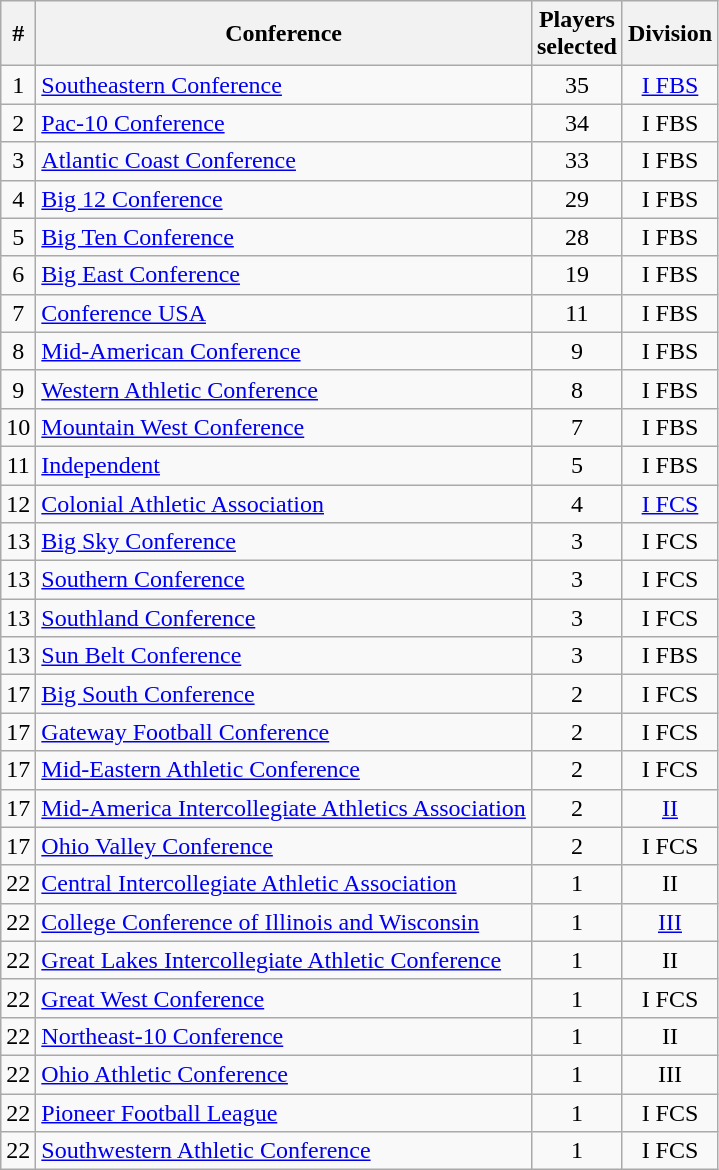<table class="wikitable" style="text-align:center;">
<tr>
<th>#</th>
<th>Conference</th>
<th>Players<br>selected</th>
<th>Division</th>
</tr>
<tr>
<td>1</td>
<td align=left><a href='#'>Southeastern Conference</a></td>
<td>35</td>
<td><a href='#'>I FBS</a></td>
</tr>
<tr>
<td>2</td>
<td align=left><a href='#'>Pac-10 Conference</a></td>
<td>34</td>
<td>I FBS</td>
</tr>
<tr>
<td>3</td>
<td align=left><a href='#'>Atlantic Coast Conference</a></td>
<td>33</td>
<td>I FBS</td>
</tr>
<tr>
<td>4</td>
<td align=left><a href='#'>Big 12 Conference</a></td>
<td>29</td>
<td>I FBS</td>
</tr>
<tr>
<td>5</td>
<td align=left><a href='#'>Big Ten Conference</a></td>
<td>28</td>
<td>I FBS</td>
</tr>
<tr>
<td>6</td>
<td align=left><a href='#'>Big East Conference</a></td>
<td>19</td>
<td>I FBS</td>
</tr>
<tr>
<td>7</td>
<td align=left><a href='#'>Conference USA</a></td>
<td>11</td>
<td>I FBS</td>
</tr>
<tr>
<td>8</td>
<td align=left><a href='#'>Mid-American Conference</a></td>
<td>9</td>
<td>I FBS</td>
</tr>
<tr>
<td>9</td>
<td align=left><a href='#'>Western Athletic Conference</a></td>
<td>8</td>
<td>I FBS</td>
</tr>
<tr>
<td>10</td>
<td align=left><a href='#'>Mountain West Conference</a></td>
<td>7</td>
<td>I FBS</td>
</tr>
<tr>
<td>11</td>
<td align=left><a href='#'>Independent</a></td>
<td>5</td>
<td>I FBS</td>
</tr>
<tr>
<td>12</td>
<td align=left><a href='#'>Colonial Athletic Association</a></td>
<td>4</td>
<td><a href='#'>I FCS</a></td>
</tr>
<tr>
<td>13</td>
<td align=left><a href='#'>Big Sky Conference</a></td>
<td>3</td>
<td>I FCS</td>
</tr>
<tr>
<td>13</td>
<td align=left><a href='#'>Southern Conference</a></td>
<td>3</td>
<td>I FCS</td>
</tr>
<tr>
<td>13</td>
<td align=left><a href='#'>Southland Conference</a></td>
<td>3</td>
<td>I FCS</td>
</tr>
<tr>
<td>13</td>
<td align=left><a href='#'>Sun Belt Conference</a></td>
<td>3</td>
<td>I FBS</td>
</tr>
<tr>
<td>17</td>
<td align=left><a href='#'>Big South Conference</a></td>
<td>2</td>
<td>I FCS</td>
</tr>
<tr>
<td>17</td>
<td align=left><a href='#'>Gateway Football Conference</a></td>
<td>2</td>
<td>I FCS</td>
</tr>
<tr>
<td>17</td>
<td align=left><a href='#'>Mid-Eastern Athletic Conference</a></td>
<td>2</td>
<td>I FCS</td>
</tr>
<tr>
<td>17</td>
<td align=left><a href='#'>Mid-America Intercollegiate Athletics Association</a></td>
<td>2</td>
<td><a href='#'>II</a></td>
</tr>
<tr>
<td>17</td>
<td align=left><a href='#'>Ohio Valley Conference</a></td>
<td>2</td>
<td>I FCS</td>
</tr>
<tr>
<td>22</td>
<td align=left><a href='#'>Central Intercollegiate Athletic Association</a></td>
<td>1</td>
<td>II</td>
</tr>
<tr>
<td>22</td>
<td align=left><a href='#'>College Conference of Illinois and Wisconsin</a></td>
<td>1</td>
<td><a href='#'>III</a></td>
</tr>
<tr>
<td>22</td>
<td align=left><a href='#'>Great Lakes Intercollegiate Athletic Conference</a></td>
<td>1</td>
<td>II</td>
</tr>
<tr>
<td>22</td>
<td align=left><a href='#'>Great West Conference</a></td>
<td>1</td>
<td>I FCS</td>
</tr>
<tr>
<td>22</td>
<td align=left><a href='#'>Northeast-10 Conference</a></td>
<td>1</td>
<td>II</td>
</tr>
<tr>
<td>22</td>
<td align=left><a href='#'>Ohio Athletic Conference</a></td>
<td>1</td>
<td>III</td>
</tr>
<tr>
<td>22</td>
<td align=left><a href='#'>Pioneer Football League</a></td>
<td>1</td>
<td>I FCS</td>
</tr>
<tr>
<td>22</td>
<td align=left><a href='#'>Southwestern Athletic Conference</a></td>
<td>1</td>
<td>I FCS</td>
</tr>
</table>
